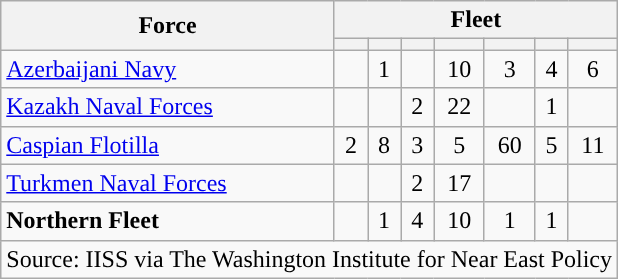<table class="wikitable" style="text-align:center;">
<tr>
<th rowspan=2>Force</th>
<th colspan=7>Fleet</th>
</tr>
<tr>
<th></th>
<th></th>
<th></th>
<th></th>
<th></th>
<th></th>
<th></th>
</tr>
<tr>
<td align=left> <a href='#'>Azerbaijani Navy</a></td>
<td></td>
<td>1</td>
<td></td>
<td>10</td>
<td>3</td>
<td>4</td>
<td>6</td>
</tr>
<tr>
<td align=left> <a href='#'>Kazakh Naval Forces</a></td>
<td></td>
<td></td>
<td>2</td>
<td>22</td>
<td></td>
<td>1</td>
<td></td>
</tr>
<tr>
<td align=left> <a href='#'>Caspian Flotilla</a></td>
<td>2</td>
<td>8</td>
<td>3</td>
<td>5</td>
<td>60</td>
<td>5</td>
<td>11</td>
</tr>
<tr>
<td align=left> <a href='#'>Turkmen Naval Forces</a></td>
<td></td>
<td></td>
<td>2</td>
<td>17</td>
<td></td>
<td></td>
<td></td>
</tr>
<tr>
<td align=left> <strong>Northern Fleet</strong></td>
<td></td>
<td>1</td>
<td>4</td>
<td>10</td>
<td>1</td>
<td>1</td>
<td></td>
</tr>
<tr>
<td colspan=8 align=left>Source: IISS via The Washington Institute for Near East Policy</td>
</tr>
</table>
